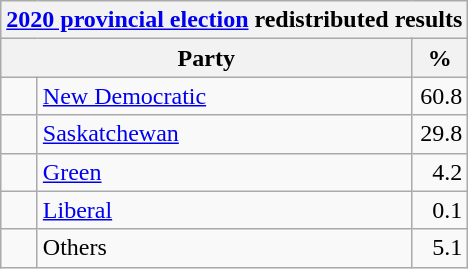<table class="wikitable">
<tr>
<th colspan="4"><a href='#'>2020 provincial election</a> redistributed results</th>
</tr>
<tr>
<th bgcolor="#DDDDFF" width="130px" colspan="2">Party</th>
<th bgcolor="#DDDDFF" width="30px">%</th>
</tr>
<tr>
<td> </td>
<td><a href='#'>New Democratic</a></td>
<td align=right>60.8</td>
</tr>
<tr>
<td> </td>
<td><a href='#'>Saskatchewan</a></td>
<td align=right>29.8</td>
</tr>
<tr>
<td> </td>
<td><a href='#'>Green</a></td>
<td align=right>4.2</td>
</tr>
<tr>
<td> </td>
<td><a href='#'>Liberal</a></td>
<td align=right>0.1</td>
</tr>
<tr>
<td> </td>
<td>Others</td>
<td align=right>5.1</td>
</tr>
</table>
